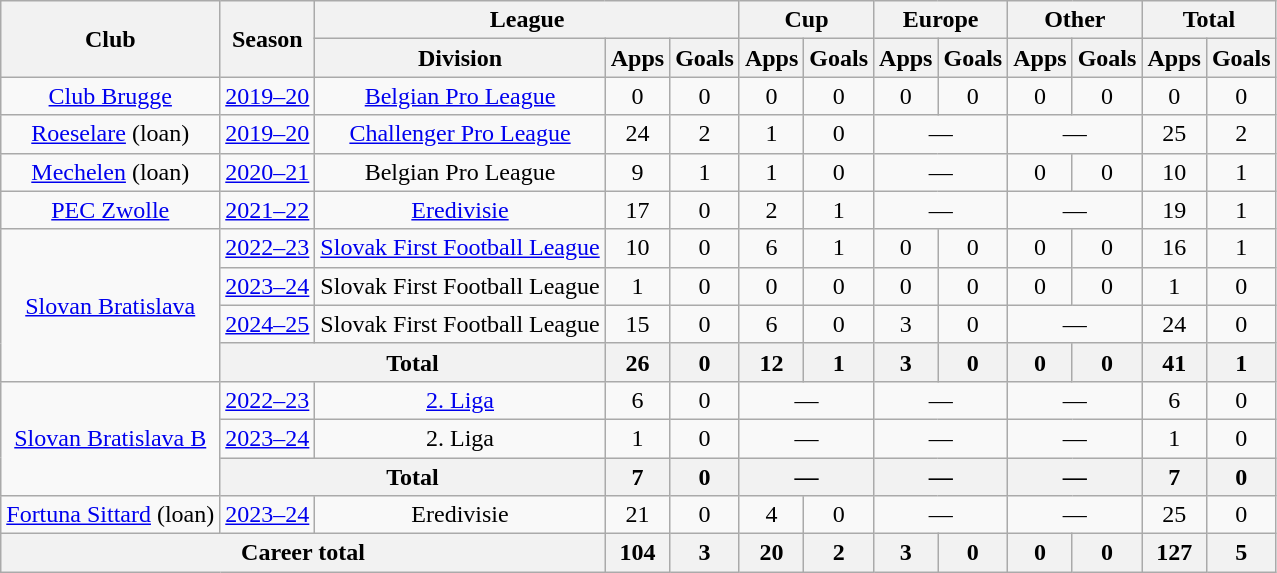<table class="wikitable" style="text-align: center;">
<tr>
<th rowspan="2">Club</th>
<th rowspan="2">Season</th>
<th colspan="3">League</th>
<th colspan="2">Cup</th>
<th colspan="2">Europe</th>
<th colspan="2">Other</th>
<th colspan="2">Total</th>
</tr>
<tr>
<th>Division</th>
<th>Apps</th>
<th>Goals</th>
<th>Apps</th>
<th>Goals</th>
<th>Apps</th>
<th>Goals</th>
<th>Apps</th>
<th>Goals</th>
<th>Apps</th>
<th>Goals</th>
</tr>
<tr>
<td><a href='#'>Club Brugge</a></td>
<td><a href='#'>2019–20</a></td>
<td><a href='#'>Belgian Pro League</a></td>
<td>0</td>
<td>0</td>
<td>0</td>
<td>0</td>
<td>0</td>
<td>0</td>
<td>0</td>
<td>0</td>
<td>0</td>
<td>0</td>
</tr>
<tr>
<td><a href='#'>Roeselare</a> (loan)</td>
<td><a href='#'>2019–20</a></td>
<td><a href='#'>Challenger Pro League</a></td>
<td>24</td>
<td>2</td>
<td>1</td>
<td>0</td>
<td colspan="2">—</td>
<td colspan="2">—</td>
<td>25</td>
<td>2</td>
</tr>
<tr>
<td><a href='#'>Mechelen</a> (loan)</td>
<td><a href='#'>2020–21</a></td>
<td>Belgian Pro League</td>
<td>9</td>
<td>1</td>
<td>1</td>
<td>0</td>
<td colspan="2">—</td>
<td>0</td>
<td>0</td>
<td>10</td>
<td>1</td>
</tr>
<tr>
<td><a href='#'>PEC Zwolle</a></td>
<td><a href='#'>2021–22</a></td>
<td><a href='#'>Eredivisie</a></td>
<td>17</td>
<td>0</td>
<td>2</td>
<td>1</td>
<td colspan="2">—</td>
<td colspan="2">—</td>
<td>19</td>
<td>1</td>
</tr>
<tr>
<td rowspan="4"><a href='#'>Slovan Bratislava</a></td>
<td><a href='#'>2022–23</a></td>
<td><a href='#'>Slovak First Football League</a></td>
<td>10</td>
<td>0</td>
<td>6</td>
<td>1</td>
<td>0</td>
<td>0</td>
<td>0</td>
<td>0</td>
<td>16</td>
<td>1</td>
</tr>
<tr>
<td><a href='#'>2023–24</a></td>
<td>Slovak First Football League</td>
<td>1</td>
<td>0</td>
<td>0</td>
<td>0</td>
<td>0</td>
<td>0</td>
<td>0</td>
<td>0</td>
<td>1</td>
<td>0</td>
</tr>
<tr>
<td><a href='#'>2024–25</a></td>
<td>Slovak First Football League</td>
<td>15</td>
<td>0</td>
<td>6</td>
<td>0</td>
<td>3</td>
<td>0</td>
<td colspan="2">—</td>
<td>24</td>
<td>0</td>
</tr>
<tr>
<th colspan="2">Total</th>
<th>26</th>
<th>0</th>
<th>12</th>
<th>1</th>
<th>3</th>
<th>0</th>
<th>0</th>
<th>0</th>
<th>41</th>
<th>1</th>
</tr>
<tr>
<td rowspan="3"><a href='#'>Slovan Bratislava B</a></td>
<td><a href='#'>2022–23</a></td>
<td><a href='#'>2. Liga</a></td>
<td>6</td>
<td>0</td>
<td colspan="2">—</td>
<td colspan="2">—</td>
<td colspan="2">—</td>
<td>6</td>
<td>0</td>
</tr>
<tr>
<td><a href='#'>2023–24</a></td>
<td>2. Liga</td>
<td>1</td>
<td>0</td>
<td colspan="2">—</td>
<td colspan="2">—</td>
<td colspan="2">—</td>
<td>1</td>
<td>0</td>
</tr>
<tr>
<th colspan="2">Total</th>
<th>7</th>
<th>0</th>
<th colspan="2">—</th>
<th colspan="2">—</th>
<th colspan="2">—</th>
<th>7</th>
<th>0</th>
</tr>
<tr>
<td><a href='#'>Fortuna Sittard</a> (loan)</td>
<td><a href='#'>2023–24</a></td>
<td>Eredivisie</td>
<td>21</td>
<td>0</td>
<td>4</td>
<td>0</td>
<td colspan="2">—</td>
<td colspan="2">—</td>
<td>25</td>
<td>0</td>
</tr>
<tr>
<th colspan="3">Career total</th>
<th>104</th>
<th>3</th>
<th>20</th>
<th>2</th>
<th>3</th>
<th>0</th>
<th>0</th>
<th>0</th>
<th>127</th>
<th>5</th>
</tr>
</table>
